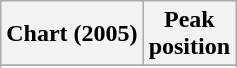<table class="wikitable sortable plainrowheaders" style="text-align:center">
<tr>
<th scope="col">Chart (2005)</th>
<th scope="col">Peak<br>position</th>
</tr>
<tr>
</tr>
<tr>
</tr>
<tr>
</tr>
<tr>
</tr>
</table>
